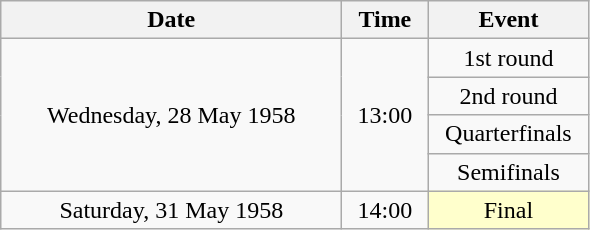<table class = "wikitable" style="text-align:center;">
<tr>
<th width=220>Date</th>
<th width=50>Time</th>
<th width=100>Event</th>
</tr>
<tr>
<td rowspan=4>Wednesday, 28 May 1958</td>
<td rowspan=4>13:00</td>
<td>1st round</td>
</tr>
<tr>
<td>2nd round</td>
</tr>
<tr>
<td>Quarterfinals</td>
</tr>
<tr>
<td>Semifinals</td>
</tr>
<tr>
<td>Saturday, 31 May 1958</td>
<td>14:00</td>
<td bgcolor=ffffcc>Final</td>
</tr>
</table>
